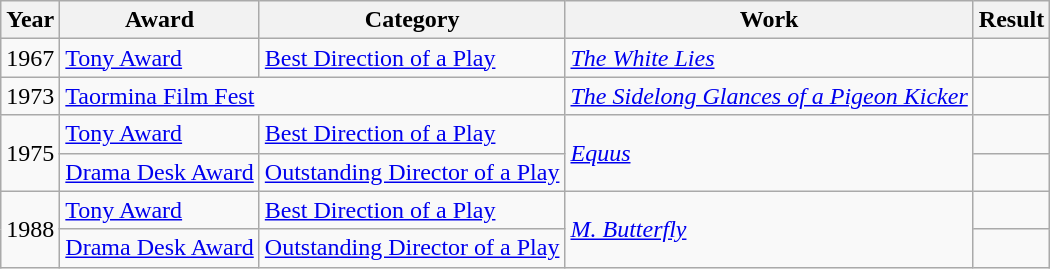<table class="wikitable">
<tr>
<th>Year</th>
<th>Award</th>
<th>Category</th>
<th>Work</th>
<th>Result</th>
</tr>
<tr>
<td>1967</td>
<td><a href='#'>Tony Award</a></td>
<td><a href='#'>Best Direction of a Play</a></td>
<td><em><a href='#'>The White Lies</a></em></td>
<td></td>
</tr>
<tr>
<td>1973</td>
<td colspan=2><a href='#'>Taormina Film Fest</a></td>
<td><em><a href='#'>The Sidelong Glances of a Pigeon Kicker</a></em></td>
<td></td>
</tr>
<tr>
<td rowspan=2>1975</td>
<td><a href='#'>Tony Award</a></td>
<td><a href='#'>Best Direction of a Play</a></td>
<td rowspan=2><em><a href='#'>Equus</a></em></td>
<td></td>
</tr>
<tr>
<td><a href='#'>Drama Desk Award</a></td>
<td><a href='#'>Outstanding Director of a Play</a></td>
<td></td>
</tr>
<tr>
<td rowspan=2>1988</td>
<td><a href='#'>Tony Award</a></td>
<td><a href='#'>Best Direction of a Play</a></td>
<td rowspan=2><em><a href='#'>M. Butterfly</a></em></td>
<td></td>
</tr>
<tr>
<td><a href='#'>Drama Desk Award</a></td>
<td><a href='#'>Outstanding Director of a Play</a></td>
<td></td>
</tr>
</table>
